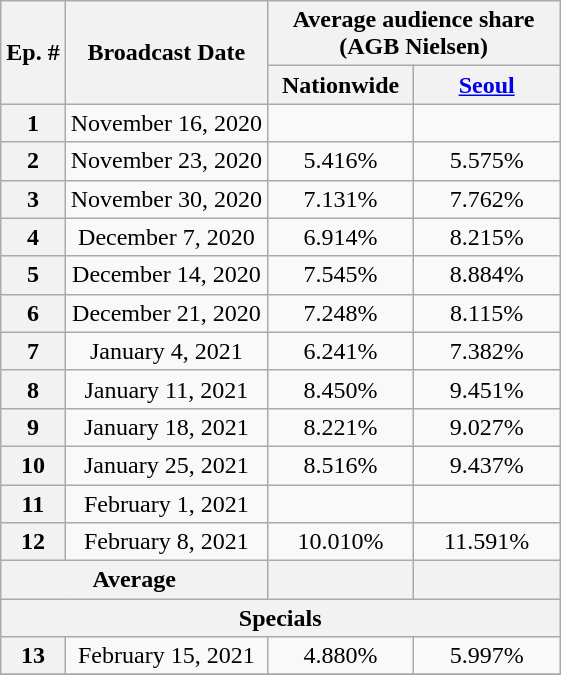<table class="wikitable sortable" style="text-align:center;">
<tr>
<th rowspan="2">Ep. #</th>
<th rowspan="2">Broadcast Date</th>
<th colspan="2">Average audience share<br>(AGB Nielsen)</th>
</tr>
<tr>
<th width="90">Nationwide</th>
<th width="90"><a href='#'>Seoul</a></th>
</tr>
<tr>
<th>1</th>
<td>November 16, 2020</td>
<td></td>
<td></td>
</tr>
<tr>
<th>2</th>
<td>November 23, 2020</td>
<td>5.416%</td>
<td>5.575%</td>
</tr>
<tr>
<th>3</th>
<td>November 30, 2020</td>
<td>7.131%</td>
<td>7.762%</td>
</tr>
<tr>
<th>4</th>
<td>December 7, 2020</td>
<td>6.914%</td>
<td>8.215%</td>
</tr>
<tr>
<th>5</th>
<td>December 14, 2020</td>
<td>7.545%</td>
<td>8.884%</td>
</tr>
<tr>
<th>6</th>
<td>December 21, 2020</td>
<td>7.248%</td>
<td>8.115%</td>
</tr>
<tr>
<th>7</th>
<td>January 4, 2021</td>
<td>6.241%</td>
<td>7.382%</td>
</tr>
<tr>
<th>8</th>
<td>January 11, 2021</td>
<td>8.450%</td>
<td>9.451%</td>
</tr>
<tr>
<th>9</th>
<td>January 18, 2021</td>
<td>8.221%</td>
<td>9.027%</td>
</tr>
<tr>
<th>10</th>
<td>January 25, 2021</td>
<td>8.516%</td>
<td>9.437%</td>
</tr>
<tr>
<th>11</th>
<td>February 1, 2021</td>
<td></td>
<td></td>
</tr>
<tr>
<th>12</th>
<td>February 8, 2021</td>
<td>10.010%</td>
<td>11.591%</td>
</tr>
<tr>
<th colspan="2">Average</th>
<th></th>
<th></th>
</tr>
<tr>
<th colspan="4">Specials</th>
</tr>
<tr>
<th>13</th>
<td>February 15, 2021</td>
<td>4.880%</td>
<td>5.997%</td>
</tr>
<tr>
</tr>
</table>
